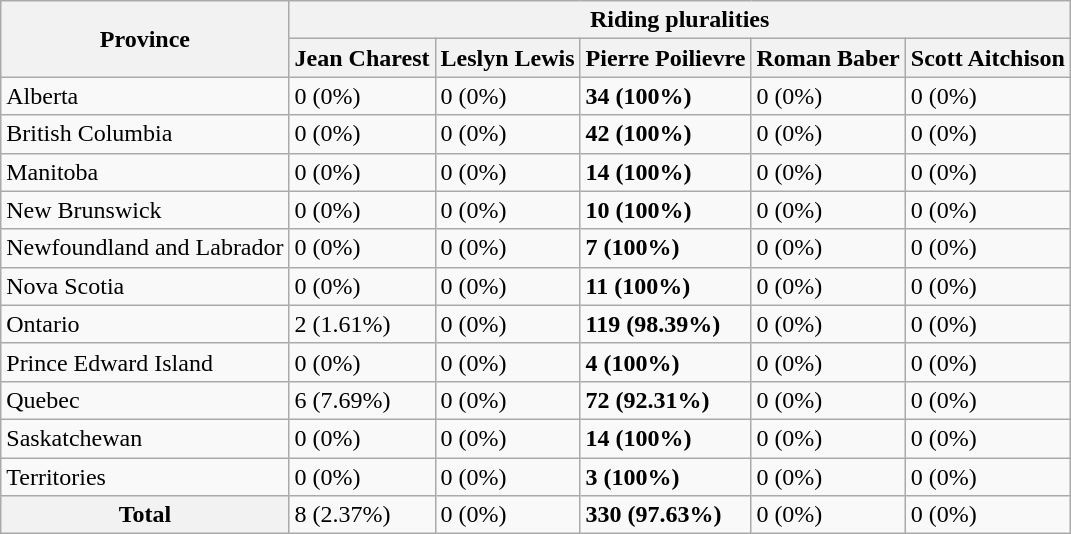<table class="wikitable">
<tr>
<th rowspan="2">Province</th>
<th colspan="5">Riding pluralities</th>
</tr>
<tr>
<th>Jean Charest</th>
<th>Leslyn Lewis</th>
<th>Pierre Poilievre</th>
<th>Roman Baber</th>
<th>Scott Aitchison</th>
</tr>
<tr>
<td>Alberta</td>
<td>0 (0%)</td>
<td>0 (0%)</td>
<td><strong>34 (100%)</strong></td>
<td>0 (0%)</td>
<td>0 (0%)</td>
</tr>
<tr>
<td>British Columbia</td>
<td>0 (0%)</td>
<td>0 (0%)</td>
<td><strong>42 (100%)</strong></td>
<td>0 (0%)</td>
<td>0 (0%)</td>
</tr>
<tr>
<td>Manitoba</td>
<td>0 (0%)</td>
<td>0 (0%)</td>
<td><strong>14 (100%)</strong></td>
<td>0 (0%)</td>
<td>0 (0%)</td>
</tr>
<tr>
<td>New Brunswick</td>
<td>0 (0%)</td>
<td>0 (0%)</td>
<td><strong>10 (100%)</strong></td>
<td>0 (0%)</td>
<td>0 (0%)</td>
</tr>
<tr>
<td>Newfoundland and Labrador</td>
<td>0 (0%)</td>
<td>0 (0%)</td>
<td><strong>7 (100%)</strong></td>
<td>0 (0%)</td>
<td>0 (0%)</td>
</tr>
<tr>
<td>Nova Scotia</td>
<td>0 (0%)</td>
<td>0 (0%)</td>
<td><strong>11 (100%)</strong></td>
<td>0 (0%)</td>
<td>0 (0%)</td>
</tr>
<tr>
<td>Ontario</td>
<td>2 (1.61%)</td>
<td>0 (0%)</td>
<td><strong>119 (98.39%)</strong></td>
<td>0 (0%)</td>
<td>0 (0%)</td>
</tr>
<tr>
<td>Prince Edward Island</td>
<td>0 (0%)</td>
<td>0 (0%)</td>
<td><strong>4 (100%)</strong></td>
<td>0 (0%)</td>
<td>0 (0%)</td>
</tr>
<tr>
<td>Quebec</td>
<td>6 (7.69%)</td>
<td>0 (0%)</td>
<td><strong>72 (92.31%)</strong></td>
<td>0 (0%)</td>
<td>0 (0%)</td>
</tr>
<tr>
<td>Saskatchewan</td>
<td>0 (0%)</td>
<td>0 (0%)</td>
<td><strong>14 (100%)</strong></td>
<td>0 (0%)</td>
<td>0 (0%)</td>
</tr>
<tr>
<td>Territories</td>
<td>0 (0%)</td>
<td>0 (0%)</td>
<td><strong>3 (100%)</strong></td>
<td>0 (0%)</td>
<td>0 (0%)</td>
</tr>
<tr>
<th>Total</th>
<td>8 (2.37%)</td>
<td>0 (0%)</td>
<td><strong>330 (97.63%)</strong></td>
<td>0 (0%)</td>
<td>0 (0%)</td>
</tr>
</table>
